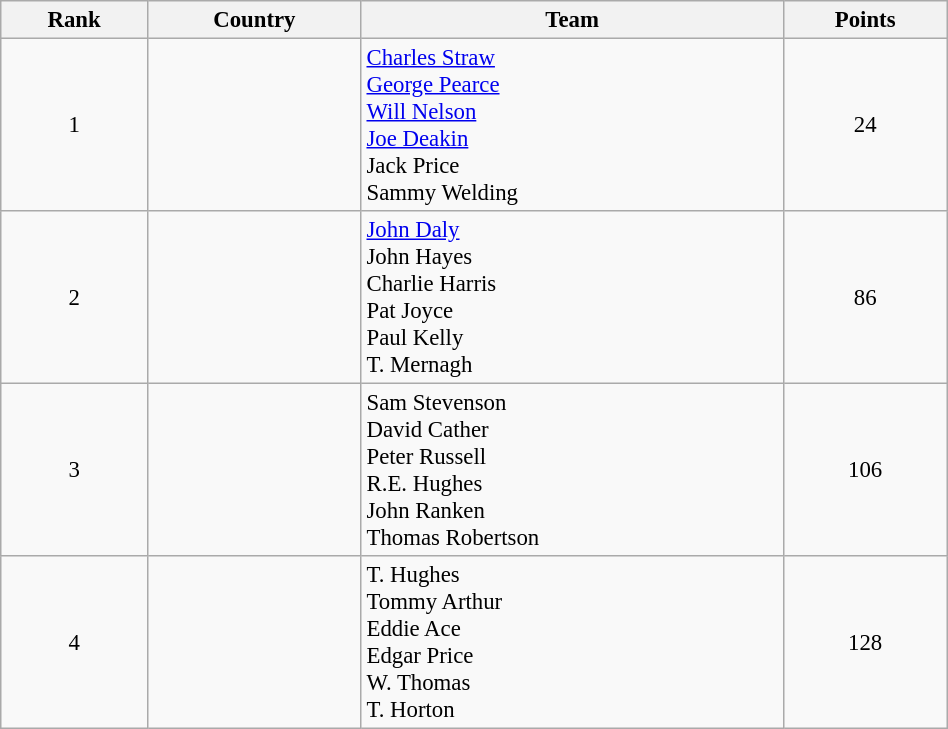<table class="wikitable sortable" style=" text-align:center; font-size:95%;" width="50%">
<tr>
<th>Rank</th>
<th>Country</th>
<th>Team</th>
<th>Points</th>
</tr>
<tr>
<td align=center>1</td>
<td align=left></td>
<td align=left><a href='#'>Charles Straw</a><br><a href='#'>George Pearce</a><br><a href='#'>Will Nelson</a><br><a href='#'>Joe Deakin</a><br>Jack Price<br>Sammy Welding</td>
<td>24</td>
</tr>
<tr>
<td align=center>2</td>
<td align=left></td>
<td align=left><a href='#'>John Daly</a><br>John Hayes<br>Charlie Harris<br>Pat Joyce<br>Paul Kelly<br>T. Mernagh</td>
<td>86</td>
</tr>
<tr>
<td align=center>3</td>
<td align=left></td>
<td align=left>Sam Stevenson<br>David Cather<br>Peter Russell<br>R.E. Hughes<br>John Ranken<br>Thomas Robertson</td>
<td>106</td>
</tr>
<tr>
<td align=center>4</td>
<td align=left></td>
<td align=left>T. Hughes<br>Tommy Arthur<br>Eddie Ace<br>Edgar Price<br>W. Thomas<br>T. Horton</td>
<td>128</td>
</tr>
</table>
